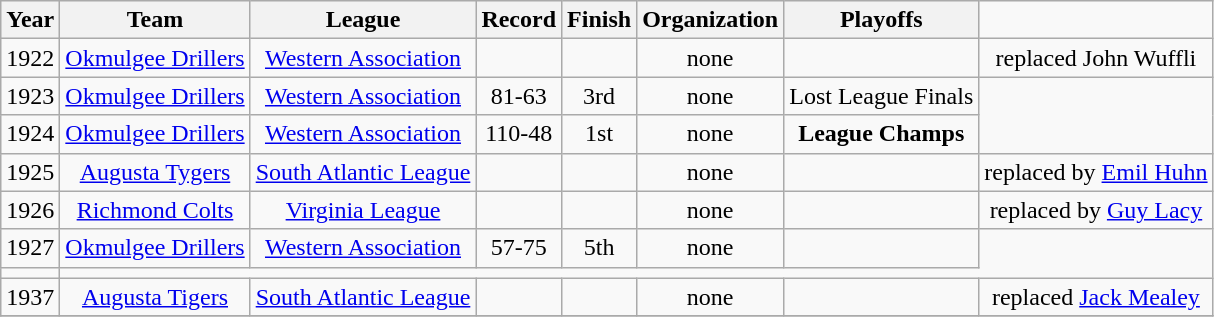<table class="wikitable">
<tr style="background: #F2F2F2;">
<th>Year</th>
<th>Team</th>
<th>League</th>
<th>Record</th>
<th>Finish</th>
<th>Organization</th>
<th>Playoffs</th>
</tr>
<tr align=center>
<td>1922</td>
<td><a href='#'>Okmulgee Drillers</a></td>
<td><a href='#'>Western Association</a></td>
<td></td>
<td></td>
<td>none</td>
<td></td>
<td>replaced John Wuffli</td>
</tr>
<tr align=center>
<td>1923</td>
<td><a href='#'>Okmulgee Drillers</a></td>
<td><a href='#'>Western Association</a></td>
<td>81-63</td>
<td>3rd</td>
<td>none</td>
<td>Lost League Finals</td>
</tr>
<tr align=center>
<td>1924</td>
<td><a href='#'>Okmulgee Drillers</a></td>
<td><a href='#'>Western Association</a></td>
<td>110-48</td>
<td>1st</td>
<td>none</td>
<td><strong>League Champs</strong></td>
</tr>
<tr align=center>
<td>1925</td>
<td><a href='#'>Augusta Tygers</a></td>
<td><a href='#'>South Atlantic League</a></td>
<td></td>
<td></td>
<td>none</td>
<td></td>
<td>replaced by <a href='#'>Emil Huhn</a></td>
</tr>
<tr align=center>
<td>1926</td>
<td><a href='#'>Richmond Colts</a></td>
<td><a href='#'>Virginia League</a></td>
<td></td>
<td></td>
<td>none</td>
<td></td>
<td>replaced by <a href='#'>Guy Lacy</a></td>
</tr>
<tr align=center>
<td>1927</td>
<td><a href='#'>Okmulgee Drillers</a></td>
<td><a href='#'>Western Association</a></td>
<td>57-75</td>
<td>5th</td>
<td>none</td>
<td></td>
</tr>
<tr align=center>
<td></td>
</tr>
<tr align=center>
<td>1937</td>
<td><a href='#'>Augusta Tigers</a></td>
<td><a href='#'>South Atlantic League</a></td>
<td></td>
<td></td>
<td>none</td>
<td></td>
<td>replaced <a href='#'>Jack Mealey</a></td>
</tr>
<tr align=center>
</tr>
</table>
